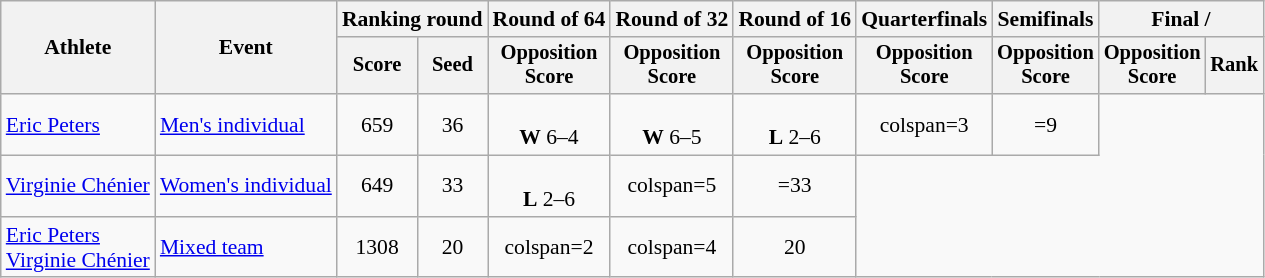<table class=wikitable style="font-size:90%; text-align:center">
<tr>
<th rowspan=2>Athlete</th>
<th rowspan=2>Event</th>
<th colspan="2">Ranking round</th>
<th>Round of 64</th>
<th>Round of 32</th>
<th>Round of 16</th>
<th>Quarterfinals</th>
<th>Semifinals</th>
<th colspan="2">Final / </th>
</tr>
<tr style="font-size:95%">
<th>Score</th>
<th>Seed</th>
<th>Opposition<br>Score</th>
<th>Opposition<br>Score</th>
<th>Opposition<br>Score</th>
<th>Opposition<br>Score</th>
<th>Opposition<br>Score</th>
<th>Opposition<br>Score</th>
<th>Rank</th>
</tr>
<tr align=center>
<td align=left><a href='#'>Eric Peters</a></td>
<td align=left><a href='#'>Men's individual</a></td>
<td>659</td>
<td>36</td>
<td><br><strong>W</strong> 6–4</td>
<td><br><strong>W</strong> 6–5</td>
<td><br><strong>L</strong> 2–6</td>
<td>colspan=3 </td>
<td>=9</td>
</tr>
<tr align=center>
<td align=left><a href='#'>Virginie Chénier</a></td>
<td align=left><a href='#'>Women's individual</a></td>
<td>649</td>
<td>33</td>
<td><br><strong>L</strong> 2–6</td>
<td>colspan=5 </td>
<td>=33</td>
</tr>
<tr>
<td align=left><a href='#'>Eric Peters</a><br><a href='#'>Virginie Chénier</a></td>
<td align=left><a href='#'>Mixed team</a></td>
<td>1308</td>
<td>20</td>
<td>colspan=2 </td>
<td>colspan=4 </td>
<td>20</td>
</tr>
</table>
